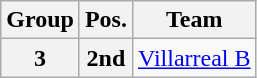<table class="wikitable">
<tr>
<th>Group</th>
<th>Pos.</th>
<th>Team</th>
</tr>
<tr>
<th>3</th>
<th>2nd</th>
<td><a href='#'>Villarreal B</a></td>
</tr>
</table>
